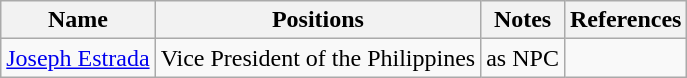<table class="wikitable">
<tr>
<th>Name</th>
<th>Positions</th>
<th>Notes</th>
<th>References</th>
</tr>
<tr>
<td><a href='#'>Joseph Estrada</a></td>
<td>Vice President of the Philippines</td>
<td>as NPC</td>
<td></td>
</tr>
</table>
